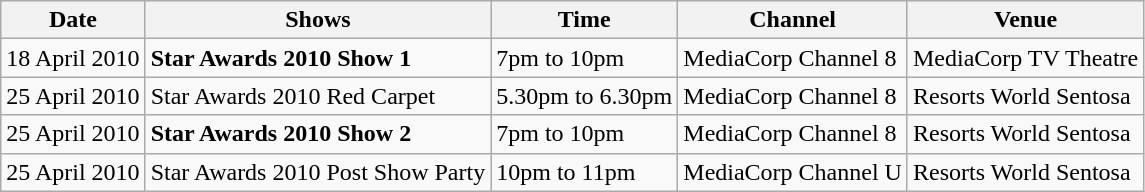<table class="wikitable">
<tr>
<th>Date</th>
<th>Shows</th>
<th>Time</th>
<th>Channel</th>
<th>Venue</th>
</tr>
<tr>
<td>18 April 2010</td>
<td><strong>Star Awards 2010 Show 1</strong></td>
<td>7pm to 10pm</td>
<td>MediaCorp Channel 8</td>
<td>MediaCorp TV Theatre</td>
</tr>
<tr>
<td>25 April 2010</td>
<td>Star Awards 2010 Red Carpet</td>
<td>5.30pm to 6.30pm</td>
<td>MediaCorp Channel 8</td>
<td>Resorts World Sentosa</td>
</tr>
<tr>
<td>25 April 2010</td>
<td><strong>Star Awards 2010 Show 2</strong></td>
<td>7pm to 10pm</td>
<td>MediaCorp Channel 8</td>
<td>Resorts World Sentosa</td>
</tr>
<tr>
<td>25 April 2010</td>
<td>Star Awards 2010 Post Show Party</td>
<td>10pm to 11pm</td>
<td>MediaCorp Channel U</td>
<td>Resorts World Sentosa</td>
</tr>
</table>
